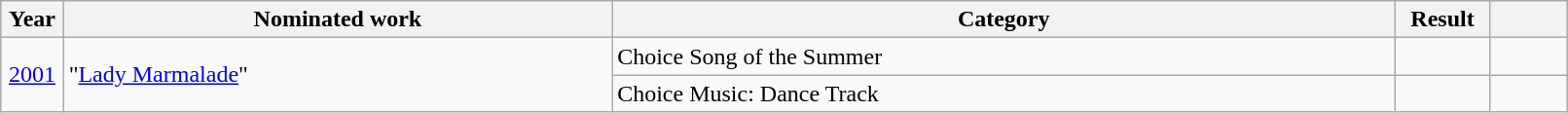<table class="wikitable plainrowheaders" style="width:85%;">
<tr>
<th scope="col" style="width:4%;">Year</th>
<th scope="col" style="width:35%;">Nominated work</th>
<th scope="col" style="width:50%;">Category</th>
<th scope="col" style="width:6%;">Result</th>
<th scope="col" style="width:6%;"></th>
</tr>
<tr>
<td rowspan="2" align="center"><a href='#'>2001</a></td>
<td rowspan="2">"<a href='#'>Lady Marmalade</a>"</td>
<td>Choice Song of the Summer</td>
<td></td>
<td></td>
</tr>
<tr>
<td>Choice Music: Dance Track</td>
<td></td>
<td></td>
</tr>
</table>
